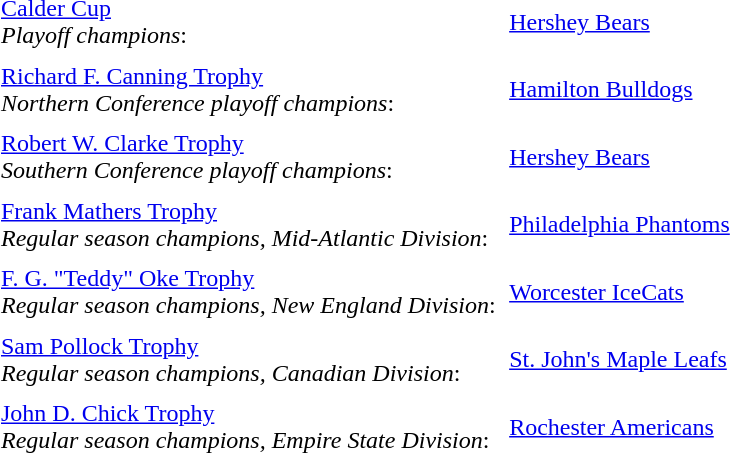<table cellpadding="3" cellspacing="3">
<tr>
<td><a href='#'>Calder Cup</a><br><em>Playoff champions</em>:</td>
<td><a href='#'>Hershey Bears</a></td>
</tr>
<tr>
<td><a href='#'>Richard F. Canning Trophy</a><br><em>Northern Conference playoff champions</em>:</td>
<td><a href='#'>Hamilton Bulldogs</a></td>
</tr>
<tr>
<td><a href='#'>Robert W. Clarke Trophy</a><br><em>Southern Conference playoff champions</em>:</td>
<td><a href='#'>Hershey Bears</a></td>
</tr>
<tr>
<td><a href='#'>Frank Mathers Trophy</a><br><em>Regular season champions, Mid-Atlantic Division</em>:</td>
<td><a href='#'>Philadelphia Phantoms</a></td>
</tr>
<tr>
<td><a href='#'>F. G. "Teddy" Oke Trophy</a><br><em>Regular season champions, New England Division</em>:</td>
<td><a href='#'>Worcester IceCats</a></td>
</tr>
<tr>
<td><a href='#'>Sam Pollock Trophy</a><br><em>Regular season champions, Canadian Division</em>:</td>
<td><a href='#'>St. John's Maple Leafs</a></td>
</tr>
<tr>
<td><a href='#'>John D. Chick Trophy</a><br><em>Regular season champions, Empire State Division</em>:</td>
<td><a href='#'>Rochester Americans</a></td>
</tr>
</table>
